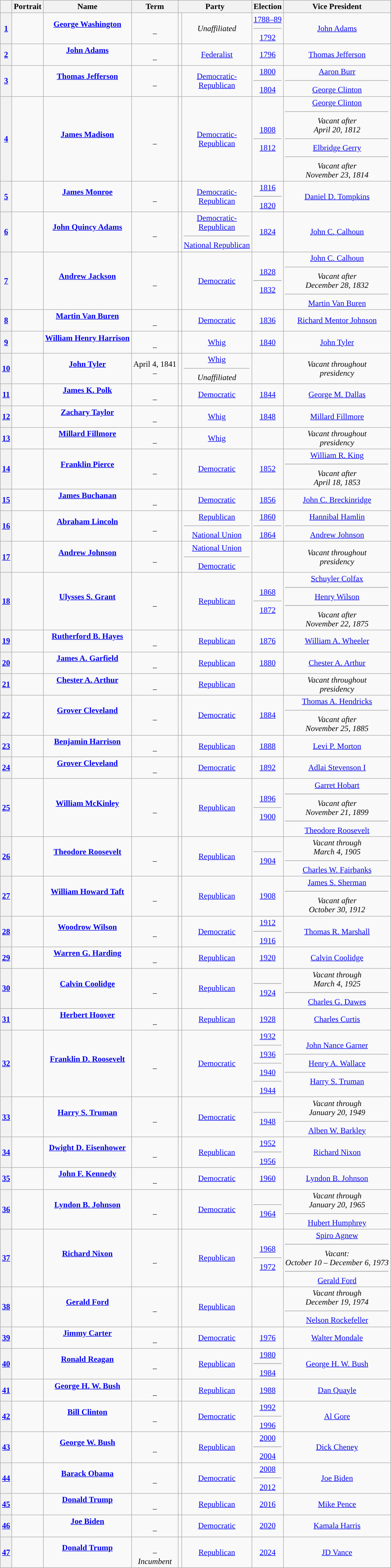<table class="wikitable sortable sticky-header" style=text-align:center;>
<tr>
<th scope=col></th>
<th scope=col class=unsortable>Portrait</th>
<th scope=col>Name<br></th>
<th scope=col class=unsortable>Term</th>
<th scope=col colspan=2>Party</th>
<th scope=col class=unsortable>Election</th>
<th scope=col class=unsortable>Vice President</th>
</tr>
<tr>
<th scope=row><a href='#'>1</a></th>
<td></td>
<td data-sort-value="Washington, George"><strong><a href='#'>George Washington</a></strong><br><br></td>
<td><br>–<br></td>
<td style="background-color:"></td>
<td><em>Unaffiliated</em></td>
<td class=nowrap><a href='#'>1788–89</a> <hr> <a href='#'>1792</a></td>
<td><a href='#'>John Adams</a></td>
</tr>
<tr>
<th scope=row><a href='#'>2</a></th>
<td></td>
<td data-sort-value="Adams, John"><strong><a href='#'>John Adams</a></strong><br><br></td>
<td><br>–<br></td>
<td style="background-color:"></td>
<td><a href='#'>Federalist</a></td>
<td><a href='#'>1796</a></td>
<td><a href='#'>Thomas Jefferson</a></td>
</tr>
<tr>
<th scope=row><a href='#'>3</a></th>
<td></td>
<td data-sort-value="Jefferson, Thomas"><strong><a href='#'>Thomas Jefferson</a></strong><br><br></td>
<td><br>–<br></td>
<td style="background-color:"></td>
<td><a href='#'>Democratic-<br>Republican</a></td>
<td><a href='#'>1800</a><br> <hr> <a href='#'>1804</a></td>
<td><a href='#'>Aaron Burr</a> <hr> <a href='#'>George Clinton</a></td>
</tr>
<tr>
<th scope=row><a href='#'>4</a></th>
<td></td>
<td data-sort-value="Madison, James"><strong><a href='#'>James Madison</a></strong><br><br></td>
<td><br>–<br></td>
<td style="background-color:"></td>
<td><a href='#'>Democratic-<br>Republican</a></td>
<td><a href='#'>1808</a> <hr> <a href='#'>1812</a></td>
<td><a href='#'>George Clinton</a> <hr> <em>Vacant after<br>April 20, 1812</em> <hr> <a href='#'>Elbridge Gerry</a> <hr> <em>Vacant after<br>November 23, 1814</em></td>
</tr>
<tr>
<th scope=row><a href='#'>5</a></th>
<td></td>
<td data-sort-value="Monroe, James"><strong><a href='#'>James Monroe</a></strong><br><br></td>
<td><br>–<br></td>
<td style="background-color:"></td>
<td><a href='#'>Democratic-<br>Republican</a></td>
<td><a href='#'>1816</a> <hr> <a href='#'>1820</a></td>
<td><a href='#'>Daniel D. Tompkins</a></td>
</tr>
<tr>
<th scope=row><a href='#'>6</a></th>
<td></td>
<td data-sort-value="Adams, John Quincy"><strong><a href='#'>John Quincy Adams</a></strong><br><br></td>
<td><br>–<br></td>
<td style="background: linear-gradient("></td>
<td><a href='#'>Democratic-<br>Republican</a> <hr> <a href='#'>National Republican</a></td>
<td><a href='#'>1824</a></td>
<td><a href='#'>John C. Calhoun</a></td>
</tr>
<tr>
<th scope=row><a href='#'>7</a></th>
<td></td>
<td data-sort-value="Jackson, Andrew"><strong><a href='#'>Andrew Jackson</a></strong><br><br></td>
<td><br>–<br></td>
<td style="background-color:"></td>
<td><a href='#'>Democratic</a></td>
<td><a href='#'>1828</a> <hr> <a href='#'>1832</a></td>
<td><a href='#'>John C. Calhoun</a> <hr> <em>Vacant after<br>December 28, 1832</em> <hr> <a href='#'>Martin Van Buren</a></td>
</tr>
<tr>
<th scope=row><a href='#'>8</a></th>
<td></td>
<td data-sort-value="Van Buren, Martin"><strong><a href='#'>Martin Van Buren</a></strong><br><br></td>
<td><br>–<br></td>
<td style="background-color:"></td>
<td><a href='#'>Democratic</a></td>
<td><a href='#'>1836</a></td>
<td><a href='#'>Richard Mentor Johnson</a></td>
</tr>
<tr>
<th scope=row><a href='#'>9</a></th>
<td></td>
<td data-sort-value="Harrison, William Henry"><strong><a href='#'>William Henry Harrison</a></strong><br><br></td>
<td><br>–<br></td>
<td style="background-color:"></td>
<td><a href='#'>Whig</a></td>
<td><a href='#'>1840</a></td>
<td><a href='#'>John Tyler</a></td>
</tr>
<tr>
<th scope=row><a href='#'>10</a></th>
<td></td>
<td data-sort-value="Tyler, John"><strong><a href='#'>John Tyler</a></strong><br><br></td>
<td><span>April 4, 1841<br>–<br></span></td>
<td style="background: linear-gradient("></td>
<td><a href='#'>Whig</a> <hr> <em>Unaffiliated</em></td>
<td></td>
<td><em>Vacant throughout<br>presidency</em></td>
</tr>
<tr>
<th scope=row><a href='#'>11</a></th>
<td></td>
<td data-sort-value="Polk, James K"><strong><a href='#'>James K. Polk</a></strong><br><br></td>
<td><br>–<br></td>
<td style="background-color:"></td>
<td><a href='#'>Democratic</a></td>
<td><a href='#'>1844</a></td>
<td><a href='#'>George M. Dallas</a></td>
</tr>
<tr>
<th scope=row><a href='#'>12</a></th>
<td></td>
<td data-sort-value="Taylor, Zachary"><strong><a href='#'>Zachary Taylor</a></strong><br><br></td>
<td><br>–<br></td>
<td style="background-color:"></td>
<td><a href='#'>Whig</a></td>
<td><a href='#'>1848</a></td>
<td><a href='#'>Millard Fillmore</a></td>
</tr>
<tr>
<th scope=row><a href='#'>13</a></th>
<td></td>
<td data-sort-value="Fillmore, Millard"><strong><a href='#'>Millard Fillmore</a></strong><br><br></td>
<td><br>–<br></td>
<td style="background-color:"></td>
<td><a href='#'>Whig</a></td>
<td></td>
<td><em>Vacant throughout<br>presidency</em></td>
</tr>
<tr>
<th scope=row><a href='#'>14</a></th>
<td></td>
<td data-sort-value="Pierce, Franklin"><strong><a href='#'>Franklin Pierce</a></strong><br><br></td>
<td><br>–<br></td>
<td style="background-color:"></td>
<td><a href='#'>Democratic</a></td>
<td><a href='#'>1852</a></td>
<td><a href='#'>William R. King</a> <hr> <em>Vacant after<br>April 18, 1853</em></td>
</tr>
<tr>
<th scope=row><a href='#'>15</a></th>
<td></td>
<td data-sort-value="Buchanan, James"><strong><a href='#'>James Buchanan</a></strong><br><br></td>
<td><br>–<br></td>
<td style="background-color:"></td>
<td><a href='#'>Democratic</a></td>
<td><a href='#'>1856</a></td>
<td><a href='#'>John C. Breckinridge</a></td>
</tr>
<tr>
<th scope=row><a href='#'>16</a></th>
<td></td>
<td data-sort-value="Lincoln, Abraham"><strong><a href='#'>Abraham Lincoln</a></strong><br><br></td>
<td><br>–<br></td>
<td style="background: linear-gradient("></td>
<td><a href='#'>Republican</a> <hr> <a href='#'>National Union</a></td>
<td><a href='#'>1860</a> <hr> <a href='#'>1864</a></td>
<td><a href='#'>Hannibal Hamlin</a> <hr> <a href='#'>Andrew Johnson</a></td>
</tr>
<tr>
<th scope=row><a href='#'>17</a></th>
<td></td>
<td data-sort-value="Johnson, Andrew"><strong><a href='#'>Andrew Johnson</a></strong><br><br></td>
<td><br>–<br></td>
<td style="background: linear-gradient("></td>
<td><a href='#'>National Union</a> <hr> <a href='#'>Democratic</a></td>
<td></td>
<td><em>Vacant throughout<br>presidency</em></td>
</tr>
<tr>
<th scope=row><a href='#'>18</a></th>
<td></td>
<td data-sort-value="Grant, Ulysses S"><strong><a href='#'>Ulysses S. Grant</a></strong><br><br></td>
<td><br>–<br></td>
<td style="background-color:"></td>
<td><a href='#'>Republican</a></td>
<td><a href='#'>1868</a> <hr> <a href='#'>1872</a></td>
<td><a href='#'>Schuyler Colfax</a> <hr> <a href='#'>Henry Wilson</a> <hr> <em>Vacant after<br>November 22, 1875</em></td>
</tr>
<tr>
<th scope=row><a href='#'>19</a></th>
<td></td>
<td data-sort-value="Hayes, Rutherford B."><strong><a href='#'>Rutherford B. Hayes</a></strong><br><br></td>
<td><br>–<br></td>
<td style="background-color:"></td>
<td><a href='#'>Republican</a></td>
<td><a href='#'>1876</a></td>
<td><a href='#'>William A. Wheeler</a></td>
</tr>
<tr>
<th scope=row><a href='#'>20</a></th>
<td></td>
<td data-sort-value="Garfield, James A"><strong><a href='#'>James A. Garfield</a></strong><br><br></td>
<td><br>–<br></td>
<td style="background-color:"></td>
<td><a href='#'>Republican</a></td>
<td><a href='#'>1880</a></td>
<td><a href='#'>Chester A. Arthur</a></td>
</tr>
<tr>
<th scope=row><a href='#'>21</a></th>
<td></td>
<td data-sort-value="Arthur, Chester A."><strong><a href='#'>Chester A. Arthur</a></strong><br><br></td>
<td><br>–<br></td>
<td style="background-color:"></td>
<td><a href='#'>Republican</a></td>
<td></td>
<td><em>Vacant throughout<br>presidency</em></td>
</tr>
<tr>
<th scope=row><a href='#'>22</a></th>
<td></td>
<td data-sort-value="Cleveland, Grover, 1"><strong><a href='#'>Grover Cleveland</a></strong><br><br></td>
<td><br>–<br></td>
<td style="background-color:"></td>
<td><a href='#'>Democratic</a></td>
<td><a href='#'>1884</a></td>
<td><a href='#'>Thomas A. Hendricks</a> <hr> <em>Vacant after<br>November 25, 1885</em></td>
</tr>
<tr>
<th scope=row><a href='#'>23</a></th>
<td></td>
<td data-sort-value="Harrison, Benjamin"><strong><a href='#'>Benjamin Harrison</a></strong><br><br></td>
<td><br>–<br></td>
<td style="background-color:"></td>
<td><a href='#'>Republican</a></td>
<td><a href='#'>1888</a></td>
<td><a href='#'>Levi P. Morton</a></td>
</tr>
<tr>
<th scope=row><a href='#'>24</a></th>
<td></td>
<td data-sort-value="Cleveland, Grover, 2"><strong><a href='#'>Grover Cleveland</a></strong><br><br></td>
<td><br>–<br></td>
<td style="background-color:"></td>
<td><a href='#'>Democratic</a></td>
<td><a href='#'>1892</a></td>
<td><a href='#'>Adlai Stevenson&nbsp;I</a></td>
</tr>
<tr>
<th scope=row><a href='#'>25</a></th>
<td></td>
<td data-sort-value="McKinley, William"><strong><a href='#'>William McKinley</a></strong><br><br></td>
<td><br>–<br></td>
<td style="background-color:"></td>
<td><a href='#'>Republican</a></td>
<td><a href='#'>1896</a> <hr> <a href='#'>1900</a></td>
<td><a href='#'>Garret Hobart</a> <hr> <em>Vacant after<br>November 21, 1899</em> <hr> <a href='#'>Theodore Roosevelt</a></td>
</tr>
<tr>
<th scope=row><a href='#'>26</a></th>
<td></td>
<td data-sort-value="Roosevelt, Theodore"><strong><a href='#'>Theodore Roosevelt</a></strong><br><br></td>
<td><br>–<br></td>
<td style="background-color:"></td>
<td><a href='#'>Republican</a></td>
<td> <hr> <a href='#'>1904</a></td>
<td><em>Vacant through<br>March 4, 1905</em> <hr> <a href='#'>Charles W. Fairbanks</a></td>
</tr>
<tr>
<th scope=row><a href='#'>27</a></th>
<td></td>
<td data-sort-value="Taft, William Howard"><strong><a href='#'>William Howard Taft</a></strong><br><br></td>
<td><br>–<br></td>
<td style="background-color:"></td>
<td><a href='#'>Republican</a></td>
<td><a href='#'>1908</a></td>
<td><a href='#'>James S. Sherman</a> <hr> <em>Vacant after<br>October 30, 1912</em></td>
</tr>
<tr>
<th scope=row><a href='#'>28</a></th>
<td></td>
<td data-sort-value="Wilson, Woodrow"><strong><a href='#'>Woodrow Wilson</a></strong><br><br></td>
<td><br>–<br></td>
<td style="background-color:"></td>
<td><a href='#'>Democratic</a></td>
<td><a href='#'>1912</a> <hr> <a href='#'>1916</a></td>
<td><a href='#'>Thomas R. Marshall</a></td>
</tr>
<tr>
<th scope=row><a href='#'>29</a></th>
<td></td>
<td data-sort-value="Harding, Warren G."><strong><a href='#'>Warren G. Harding</a></strong><br><br></td>
<td><br>–<br></td>
<td style="background-color:"></td>
<td><a href='#'>Republican</a></td>
<td><a href='#'>1920</a></td>
<td><a href='#'>Calvin Coolidge</a></td>
</tr>
<tr>
<th scope=row><a href='#'>30</a></th>
<td></td>
<td data-sort-value="Coolidge, Calvin"><strong><a href='#'>Calvin Coolidge</a></strong><br><br></td>
<td><br>–<br></td>
<td style="background-color:"></td>
<td><a href='#'>Republican</a></td>
<td> <hr> <a href='#'>1924</a></td>
<td><em>Vacant through<br>March 4, 1925</em> <hr> <a href='#'>Charles G. Dawes</a></td>
</tr>
<tr>
<th scope=row><a href='#'>31</a></th>
<td></td>
<td data-sort-value="Hoover, Herbert"><strong><a href='#'>Herbert Hoover</a></strong><br><br></td>
<td><br>–<br></td>
<td style="background-color:"></td>
<td><a href='#'>Republican</a></td>
<td><a href='#'>1928</a></td>
<td><a href='#'>Charles Curtis</a></td>
</tr>
<tr>
<th scope=row><a href='#'>32</a></th>
<td></td>
<td data-sort-value="Roosevelt, Franklin D"><strong><a href='#'>Franklin D. Roosevelt</a></strong><br><br></td>
<td><br>–<br></td>
<td style="background-color:"></td>
<td><a href='#'>Democratic</a></td>
<td><a href='#'>1932</a> <hr> <a href='#'>1936</a> <hr> <a href='#'>1940</a> <hr> <a href='#'>1944</a></td>
<td><a href='#'>John Nance Garner</a> <hr> <a href='#'>Henry A. Wallace</a> <hr> <a href='#'>Harry S. Truman</a></td>
</tr>
<tr>
<th scope=row><a href='#'>33</a></th>
<td></td>
<td data-sort-value="Truman, Harry S."><strong><a href='#'>Harry S. Truman</a></strong><br><br></td>
<td><br>–<br></td>
<td style="background-color:"></td>
<td><a href='#'>Democratic</a></td>
<td> <hr> <a href='#'>1948</a></td>
<td><em>Vacant through<br>January 20, 1949</em> <hr> <a href='#'>Alben W. Barkley</a></td>
</tr>
<tr>
<th scope=row><a href='#'>34</a></th>
<td></td>
<td data-sort-value="Eisenhower, Dwight D"><strong><a href='#'>Dwight D. Eisenhower</a></strong><br><br></td>
<td><br>–<br></td>
<td style="background-color:"></td>
<td><a href='#'>Republican</a></td>
<td><a href='#'>1952</a> <hr> <a href='#'>1956</a></td>
<td><a href='#'>Richard Nixon</a></td>
</tr>
<tr>
<th scope=row><a href='#'>35</a></th>
<td></td>
<td data-sort-value="Kennedy, John F."><strong><a href='#'>John F. Kennedy</a></strong><br><br></td>
<td><br>–<br></td>
<td style="background-color:"></td>
<td><a href='#'>Democratic</a></td>
<td><a href='#'>1960</a></td>
<td><a href='#'>Lyndon B. Johnson</a></td>
</tr>
<tr>
<th scope=row><a href='#'>36</a></th>
<td></td>
<td data-sort-value="Johnson, Lyndon B"><strong><a href='#'>Lyndon B. Johnson</a></strong><br><br></td>
<td><br>–<br></td>
<td style="background-color:"></td>
<td><a href='#'>Democratic</a></td>
<td> <hr> <a href='#'>1964</a></td>
<td><em>Vacant through<br>January 20, 1965</em> <hr> <a href='#'>Hubert Humphrey</a></td>
</tr>
<tr>
<th scope=row><a href='#'>37</a></th>
<td></td>
<td data-sort-value="Nixon, Richard"><strong><a href='#'>Richard Nixon</a></strong><br><br></td>
<td><br>–<br></td>
<td style="background-color:"></td>
<td><a href='#'>Republican</a></td>
<td><a href='#'>1968</a> <hr> <a href='#'>1972</a></td>
<td><a href='#'>Spiro Agnew</a> <hr> <em>Vacant:<br>October 10 – December 6, 1973</em> <hr> <a href='#'>Gerald Ford</a></td>
</tr>
<tr>
<th scope=row><a href='#'>38</a></th>
<td></td>
<td data-sort-value="Ford, Gerald"><strong><a href='#'>Gerald Ford</a></strong><br><br></td>
<td><br>–<br></td>
<td style="background-color:"></td>
<td><a href='#'>Republican</a></td>
<td></td>
<td><em>Vacant through<br>December 19, 1974</em> <hr> <a href='#'>Nelson Rockefeller</a></td>
</tr>
<tr>
<th scope=row><a href='#'>39</a></th>
<td></td>
<td data-sort-value="Carter, Jimmy"><strong><a href='#'>Jimmy Carter</a></strong><br><br></td>
<td><br>–<br></td>
<td style="background-color:"></td>
<td><a href='#'>Democratic</a></td>
<td><a href='#'>1976</a></td>
<td><a href='#'>Walter Mondale</a></td>
</tr>
<tr>
<th scope=row><a href='#'>40</a></th>
<td></td>
<td data-sort-value="Reagan, Ronald"><strong><a href='#'>Ronald Reagan</a></strong><br><br></td>
<td><br>–<br></td>
<td style="background-color:"></td>
<td><a href='#'>Republican</a></td>
<td><a href='#'>1980</a> <hr> <a href='#'>1984</a></td>
<td><a href='#'>George H. W. Bush</a></td>
</tr>
<tr>
<th scope=row><a href='#'>41</a></th>
<td></td>
<td data-sort-value="Bush, George H. W."><strong><a href='#'>George H. W. Bush</a></strong><br><br></td>
<td><br>–<br></td>
<td style="background-color:"></td>
<td><a href='#'>Republican</a></td>
<td><a href='#'>1988</a></td>
<td><a href='#'>Dan Quayle</a></td>
</tr>
<tr>
<th scope=row><a href='#'>42</a></th>
<td></td>
<td data-sort-value="Clinton, Bill"><strong><a href='#'>Bill Clinton</a></strong><br><br></td>
<td><br>–<br></td>
<td style="background-color:"></td>
<td><a href='#'>Democratic</a></td>
<td><a href='#'>1992</a> <hr> <a href='#'>1996</a></td>
<td><a href='#'>Al Gore</a></td>
</tr>
<tr>
<th scope=row><a href='#'>43</a></th>
<td></td>
<td data-sort-value="Bush, George W."><strong><a href='#'>George W. Bush</a></strong><br><br></td>
<td><br>–<br></td>
<td style="background-color:"></td>
<td><a href='#'>Republican</a></td>
<td><a href='#'>2000</a> <hr> <a href='#'>2004</a></td>
<td><a href='#'>Dick Cheney</a></td>
</tr>
<tr>
<th scope=row><a href='#'>44</a></th>
<td></td>
<td data-sort-value="Obama, Barack"><strong><a href='#'>Barack Obama</a></strong><br><br></td>
<td><br>–<br></td>
<td style="background-color:"></td>
<td><a href='#'>Democratic</a></td>
<td><a href='#'>2008</a> <hr> <a href='#'>2012</a></td>
<td><a href='#'>Joe Biden</a></td>
</tr>
<tr>
<th scope=row><a href='#'>45</a></th>
<td></td>
<td data-sort-value="Trump, Donald"><strong><a href='#'>Donald Trump</a></strong><br><br></td>
<td><br>–<br></td>
<td style="background-color:"></td>
<td><a href='#'>Republican</a></td>
<td><a href='#'>2016</a></td>
<td><a href='#'>Mike Pence</a></td>
</tr>
<tr>
<th scope=row><a href='#'>46</a></th>
<td></td>
<td data-sort-value="Biden, Joe"><strong><a href='#'>Joe Biden</a></strong><br><br></td>
<td><br>–<br></td>
<td style="background-color:"></td>
<td><a href='#'>Democratic</a></td>
<td><a href='#'>2020</a></td>
<td><a href='#'>Kamala Harris</a></td>
</tr>
<tr>
<th scope=row><a href='#'>47</a></th>
<td></td>
<td data-sort-value="Trump, Donald"><strong><a href='#'>Donald Trump</a></strong><br><br></td>
<td><br>–<br><em>Incumbent</em></td>
<td style="background-color:"></td>
<td><a href='#'>Republican</a></td>
<td><a href='#'>2024</a></td>
<td><a href='#'>JD Vance</a></td>
</tr>
</table>
